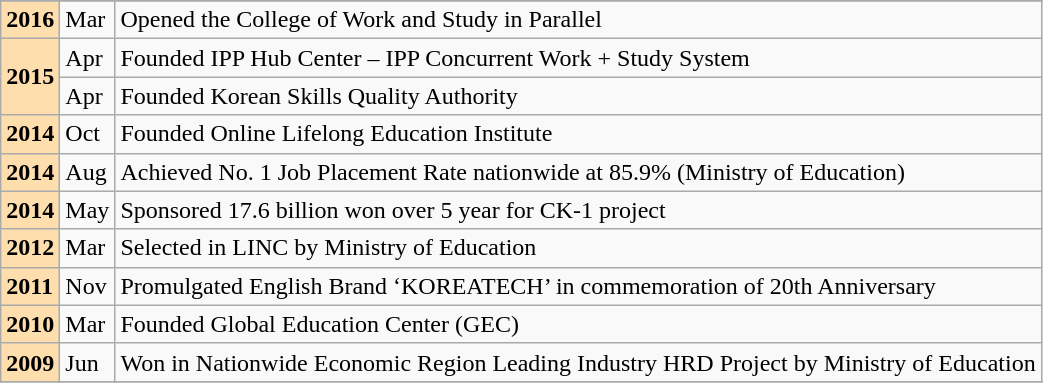<table class="wikitable">
<tr>
</tr>
<tr>
<td style="background: #ffdead;"><strong>2016</strong></td>
<td>Mar</td>
<td>Opened the College of Work and Study in Parallel</td>
</tr>
<tr>
<td style="background: #ffdead; " rowspan=2;><strong>2015</strong></td>
<td>Apr</td>
<td>Founded IPP Hub Center – IPP Concurrent Work + Study System</td>
</tr>
<tr>
<td>Apr</td>
<td>Founded Korean Skills Quality Authority</td>
</tr>
<tr>
<td style="background: #ffdead;"><strong>2014</strong></td>
<td>Oct</td>
<td>Founded Online Lifelong Education Institute</td>
</tr>
<tr>
<td style="background: #ffdead;"><strong>2014</strong></td>
<td>Aug</td>
<td>Achieved No. 1 Job Placement Rate nationwide at 85.9% (Ministry of Education)</td>
</tr>
<tr>
<td style="background: #ffdead;"><strong>2014</strong></td>
<td>May</td>
<td>Sponsored 17.6 billion won over 5 year for CK-1 project</td>
</tr>
<tr>
<td style="background: #ffdead;"><strong>2012</strong></td>
<td>Mar</td>
<td>Selected in LINC by Ministry of Education</td>
</tr>
<tr>
<td style="background: #ffdead;"><strong>2011</strong></td>
<td>Nov</td>
<td>Promulgated English Brand ‘KOREATECH’ in commemoration of 20th Anniversary</td>
</tr>
<tr>
<td style="background: #ffdead;"><strong>2010</strong></td>
<td>Mar</td>
<td>Founded Global Education Center (GEC)</td>
</tr>
<tr>
<td style="background: #ffdead;"><strong>2009</strong></td>
<td>Jun</td>
<td>Won in Nationwide Economic Region Leading Industry HRD Project by Ministry of Education</td>
</tr>
<tr>
</tr>
</table>
